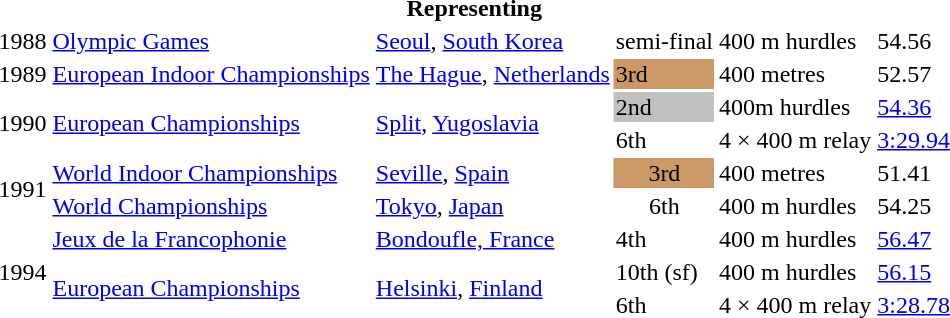<table>
<tr>
<th colspan="6">Representing </th>
</tr>
<tr>
<td>1988</td>
<td><a href='#'>Olympic Games</a></td>
<td><a href='#'>Seoul</a>, <a href='#'>South Korea</a></td>
<td>semi-final</td>
<td>400 m hurdles</td>
<td>54.56</td>
</tr>
<tr>
<td>1989</td>
<td><a href='#'>European Indoor Championships</a></td>
<td><a href='#'>The Hague</a>, <a href='#'>Netherlands</a></td>
<td bgcolor="cc9966">3rd</td>
<td>400 metres</td>
<td>52.57</td>
</tr>
<tr>
<td rowspan=2>1990</td>
<td rowspan=2><a href='#'>European Championships</a></td>
<td rowspan=2><a href='#'>Split</a>, <a href='#'>Yugoslavia</a></td>
<td bgcolor=silver>2nd</td>
<td>400m hurdles</td>
<td><a href='#'>54.36</a></td>
</tr>
<tr>
<td>6th</td>
<td>4 × 400 m relay</td>
<td><a href='#'>3:29.94</a></td>
</tr>
<tr>
<td rowspan=2>1991</td>
<td><a href='#'>World Indoor Championships</a></td>
<td><a href='#'>Seville</a>, <a href='#'>Spain</a></td>
<td bgcolor="cc9966" align="center">3rd</td>
<td>400 metres</td>
<td>51.41</td>
</tr>
<tr>
<td><a href='#'>World Championships</a></td>
<td><a href='#'>Tokyo</a>, <a href='#'>Japan</a></td>
<td align="center">6th</td>
<td>400 m hurdles</td>
<td>54.25</td>
</tr>
<tr>
<td rowspan=3>1994</td>
<td><a href='#'>Jeux de la Francophonie</a></td>
<td><a href='#'>Bondoufle, France</a></td>
<td>4th</td>
<td>400 m hurdles</td>
<td><a href='#'>56.47</a></td>
</tr>
<tr>
<td rowspan=2><a href='#'>European Championships</a></td>
<td rowspan=2><a href='#'>Helsinki</a>, <a href='#'>Finland</a></td>
<td>10th (sf)</td>
<td>400 m hurdles</td>
<td><a href='#'>56.15</a></td>
</tr>
<tr>
<td>6th</td>
<td>4 × 400 m relay</td>
<td><a href='#'>3:28.78</a></td>
</tr>
</table>
